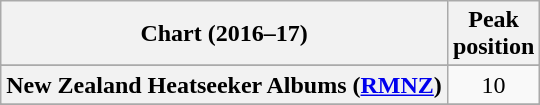<table class="wikitable sortable plainrowheaders" style="text-align:center">
<tr>
<th scope="col">Chart (2016–17)</th>
<th scope="col">Peak<br> position</th>
</tr>
<tr>
</tr>
<tr>
<th scope="row">New Zealand Heatseeker Albums (<a href='#'>RMNZ</a>)</th>
<td>10</td>
</tr>
<tr>
</tr>
<tr>
</tr>
</table>
